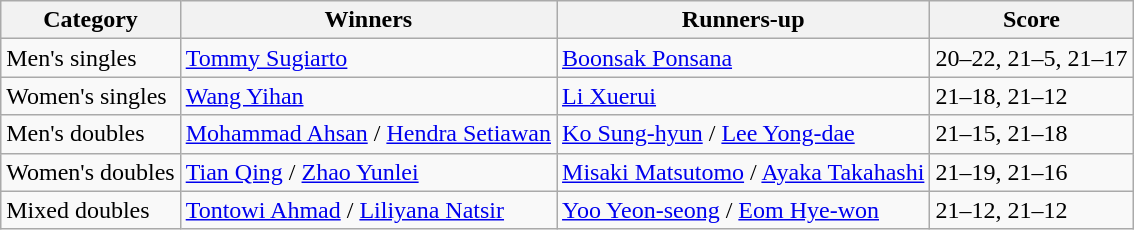<table class=wikitable style="white-space:nowrap;">
<tr>
<th>Category</th>
<th>Winners</th>
<th>Runners-up</th>
<th>Score</th>
</tr>
<tr>
<td>Men's singles</td>
<td> <a href='#'>Tommy Sugiarto</a></td>
<td> <a href='#'>Boonsak Ponsana</a></td>
<td>20–22, 21–5, 21–17</td>
</tr>
<tr>
<td>Women's singles</td>
<td> <a href='#'>Wang Yihan</a></td>
<td> <a href='#'>Li Xuerui</a></td>
<td>21–18, 21–12</td>
</tr>
<tr>
<td>Men's doubles</td>
<td> <a href='#'>Mohammad Ahsan</a> / <a href='#'>Hendra Setiawan</a></td>
<td> <a href='#'>Ko Sung-hyun</a> / <a href='#'>Lee Yong-dae</a></td>
<td>21–15, 21–18</td>
</tr>
<tr>
<td>Women's doubles</td>
<td> <a href='#'>Tian Qing</a> / <a href='#'>Zhao Yunlei</a></td>
<td> <a href='#'>Misaki Matsutomo</a> / <a href='#'>Ayaka Takahashi</a></td>
<td>21–19, 21–16</td>
</tr>
<tr>
<td>Mixed doubles</td>
<td> <a href='#'>Tontowi Ahmad</a> / <a href='#'>Liliyana Natsir</a></td>
<td> <a href='#'>Yoo Yeon-seong</a> / <a href='#'>Eom Hye-won</a></td>
<td>21–12, 21–12</td>
</tr>
</table>
